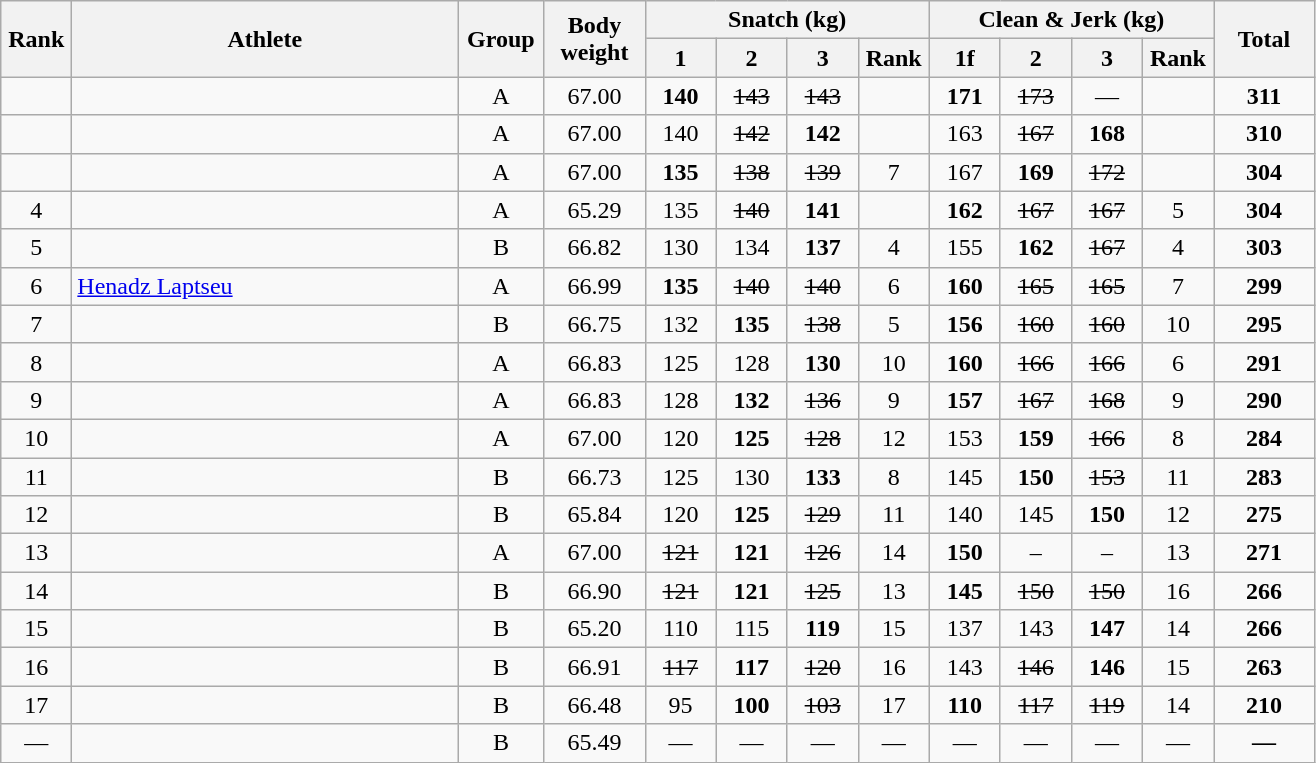<table class = "wikitable" style="text-align:center;">
<tr>
<th rowspan=2 width=40>Rank</th>
<th rowspan=2 width=250>Athlete</th>
<th rowspan=2 width=50>Group</th>
<th rowspan=2 width=60>Body weight</th>
<th colspan=4>Snatch (kg)</th>
<th colspan=4>Clean & Jerk (kg)</th>
<th rowspan=2 width=60>Total</th>
</tr>
<tr>
<th width=40>1</th>
<th width=40>2</th>
<th width=40>3</th>
<th width=40>Rank</th>
<th width=40>1f</th>
<th width=40>2</th>
<th width=40>3</th>
<th width=40>Rank</th>
</tr>
<tr>
<td></td>
<td align=left></td>
<td>A</td>
<td>67.00</td>
<td><strong>140</strong></td>
<td><s>143</s></td>
<td><s>143</s></td>
<td></td>
<td><strong>171</strong></td>
<td><s>173</s></td>
<td>—</td>
<td></td>
<td><strong>311</strong></td>
</tr>
<tr>
<td></td>
<td align=left></td>
<td>A</td>
<td>67.00</td>
<td>140</td>
<td><s>142</s></td>
<td><strong>142</strong></td>
<td></td>
<td>163</td>
<td><s>167</s></td>
<td><strong>168</strong></td>
<td></td>
<td><strong>310</strong></td>
</tr>
<tr>
<td></td>
<td align=left></td>
<td>A</td>
<td>67.00</td>
<td><strong>135</strong></td>
<td><s>138</s></td>
<td><s>139</s></td>
<td>7</td>
<td>167</td>
<td><strong>169</strong></td>
<td><s>172</s></td>
<td></td>
<td><strong>304</strong></td>
</tr>
<tr>
<td>4</td>
<td align=left></td>
<td>A</td>
<td>65.29</td>
<td>135</td>
<td><s>140</s></td>
<td><strong>141</strong></td>
<td></td>
<td><strong>162</strong></td>
<td><s>167</s></td>
<td><s>167</s></td>
<td>5</td>
<td><strong>304</strong></td>
</tr>
<tr>
<td>5</td>
<td align=left></td>
<td>B</td>
<td>66.82</td>
<td>130</td>
<td>134</td>
<td><strong>137</strong></td>
<td>4</td>
<td>155</td>
<td><strong>162</strong></td>
<td><s>167</s></td>
<td>4</td>
<td><strong>303</strong></td>
</tr>
<tr>
<td>6</td>
<td align=left> <a href='#'>Henadz Laptseu</a> </td>
<td>A</td>
<td>66.99</td>
<td><strong>135</strong></td>
<td><s>140</s></td>
<td><s>140</s></td>
<td>6</td>
<td><strong>160</strong></td>
<td><s>165</s></td>
<td><s>165</s></td>
<td>7</td>
<td><strong>299</strong></td>
</tr>
<tr>
<td>7</td>
<td align=left></td>
<td>B</td>
<td>66.75</td>
<td>132</td>
<td><strong>135</strong></td>
<td><s>138</s></td>
<td>5</td>
<td><strong>156</strong></td>
<td><s>160</s></td>
<td><s>160</s></td>
<td>10</td>
<td><strong>295</strong></td>
</tr>
<tr>
<td>8</td>
<td align=left></td>
<td>A</td>
<td>66.83</td>
<td>125</td>
<td>128</td>
<td><strong>130</strong></td>
<td>10</td>
<td><strong>160</strong></td>
<td><s>166</s></td>
<td><s>166</s></td>
<td>6</td>
<td><strong>291</strong></td>
</tr>
<tr>
<td>9</td>
<td align=left></td>
<td>A</td>
<td>66.83</td>
<td>128</td>
<td><strong>132</strong></td>
<td><s>136</s></td>
<td>9</td>
<td><strong>157</strong></td>
<td><s>167</s></td>
<td><s>168</s></td>
<td>9</td>
<td><strong>290</strong></td>
</tr>
<tr>
<td>10</td>
<td align=left></td>
<td>A</td>
<td>67.00</td>
<td>120</td>
<td><strong>125</strong></td>
<td><s>128</s></td>
<td>12</td>
<td>153</td>
<td><strong>159</strong></td>
<td><s>166</s></td>
<td>8</td>
<td><strong>284</strong></td>
</tr>
<tr>
<td>11</td>
<td align=left></td>
<td>B</td>
<td>66.73</td>
<td>125</td>
<td>130</td>
<td><strong>133</strong></td>
<td>8</td>
<td>145</td>
<td><strong>150</strong></td>
<td><s>153</s></td>
<td>11</td>
<td><strong>283</strong></td>
</tr>
<tr>
<td>12</td>
<td align=left></td>
<td>B</td>
<td>65.84</td>
<td>120</td>
<td><strong>125</strong></td>
<td><s>129</s></td>
<td>11</td>
<td>140</td>
<td>145</td>
<td><strong>150</strong></td>
<td>12</td>
<td><strong>275</strong></td>
</tr>
<tr>
<td>13</td>
<td align=left></td>
<td>A</td>
<td>67.00</td>
<td><s>121</s></td>
<td><strong>121</strong></td>
<td><s>126</s></td>
<td>14</td>
<td><strong>150</strong></td>
<td>–</td>
<td>–</td>
<td>13</td>
<td><strong>271</strong></td>
</tr>
<tr>
<td>14</td>
<td align=left></td>
<td>B</td>
<td>66.90</td>
<td><s>121</s></td>
<td><strong>121</strong></td>
<td><s>125</s></td>
<td>13</td>
<td><strong>145</strong></td>
<td><s>150</s></td>
<td><s>150</s></td>
<td>16</td>
<td><strong>266</strong></td>
</tr>
<tr>
<td>15</td>
<td align=left></td>
<td>B</td>
<td>65.20</td>
<td>110</td>
<td>115</td>
<td><strong>119</strong></td>
<td>15</td>
<td>137</td>
<td>143</td>
<td><strong>147</strong></td>
<td>14</td>
<td><strong>266</strong></td>
</tr>
<tr>
<td>16</td>
<td align=left></td>
<td>B</td>
<td>66.91</td>
<td><s>117</s></td>
<td><strong>117</strong></td>
<td><s>120</s></td>
<td>16</td>
<td>143</td>
<td><s>146</s></td>
<td><strong>146</strong></td>
<td>15</td>
<td><strong>263</strong></td>
</tr>
<tr>
<td>17</td>
<td align=left></td>
<td>B</td>
<td>66.48</td>
<td>95</td>
<td><strong>100</strong></td>
<td><s>103</s></td>
<td>17</td>
<td><strong>110</strong></td>
<td><s>117</s></td>
<td><s>119</s></td>
<td>14</td>
<td><strong>210</strong></td>
</tr>
<tr>
<td>—</td>
<td align=left></td>
<td>B</td>
<td>65.49</td>
<td>—</td>
<td>—</td>
<td>—</td>
<td>—</td>
<td>—</td>
<td>—</td>
<td>—</td>
<td>—</td>
<td><strong>—</strong></td>
</tr>
</table>
